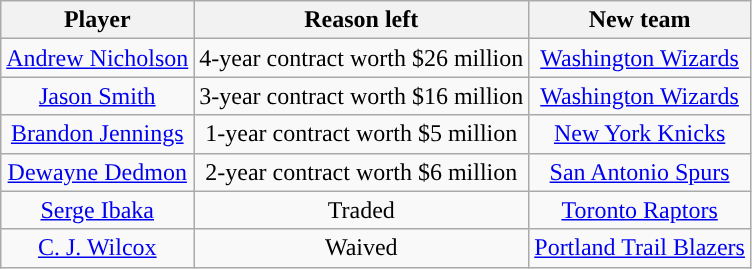<table class="wikitable sortable sortable" style="text-align: center">
<tr>
<th>Player</th>
<th>Reason left</th>
<th>New team</th>
</tr>
<tr style="text-align: center">
<td><a href='#'>Andrew Nicholson</a></td>
<td>4-year contract worth $26 million</td>
<td><a href='#'>Washington Wizards</a></td>
</tr>
<tr style="text-align: center">
<td><a href='#'>Jason Smith</a></td>
<td>3-year contract worth $16 million</td>
<td><a href='#'>Washington Wizards</a></td>
</tr>
<tr style="text-align: center">
<td><a href='#'>Brandon Jennings</a></td>
<td>1-year contract worth $5 million</td>
<td><a href='#'>New York Knicks</a></td>
</tr>
<tr style="text-align: center">
<td><a href='#'>Dewayne Dedmon</a></td>
<td>2-year contract worth $6 million</td>
<td><a href='#'>San Antonio Spurs</a></td>
</tr>
<tr style="text-align: center">
<td><a href='#'>Serge Ibaka</a></td>
<td>Traded</td>
<td><a href='#'>Toronto Raptors</a></td>
</tr>
<tr style="text-align: center">
<td><a href='#'>C. J. Wilcox</a></td>
<td>Waived</td>
<td><a href='#'>Portland Trail Blazers</a></td>
</tr>
</table>
